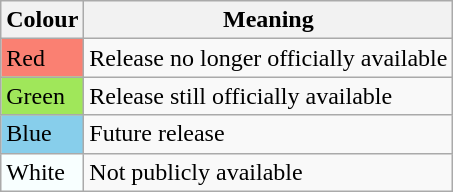<table class="wikitable">
<tr>
<th>Colour</th>
<th>Meaning</th>
</tr>
<tr>
<td style="background-color:#fa8072;">Red</td>
<td>Release no longer officially available</td>
</tr>
<tr>
<td style="background-color:#A0E75A;">Green</td>
<td>Release still officially available</td>
</tr>
<tr>
<td style="background-color:#87ceeb;">Blue</td>
<td>Future release</td>
</tr>
<tr>
<td style="background-color:#f8ffff;">White</td>
<td>Not publicly available</td>
</tr>
</table>
